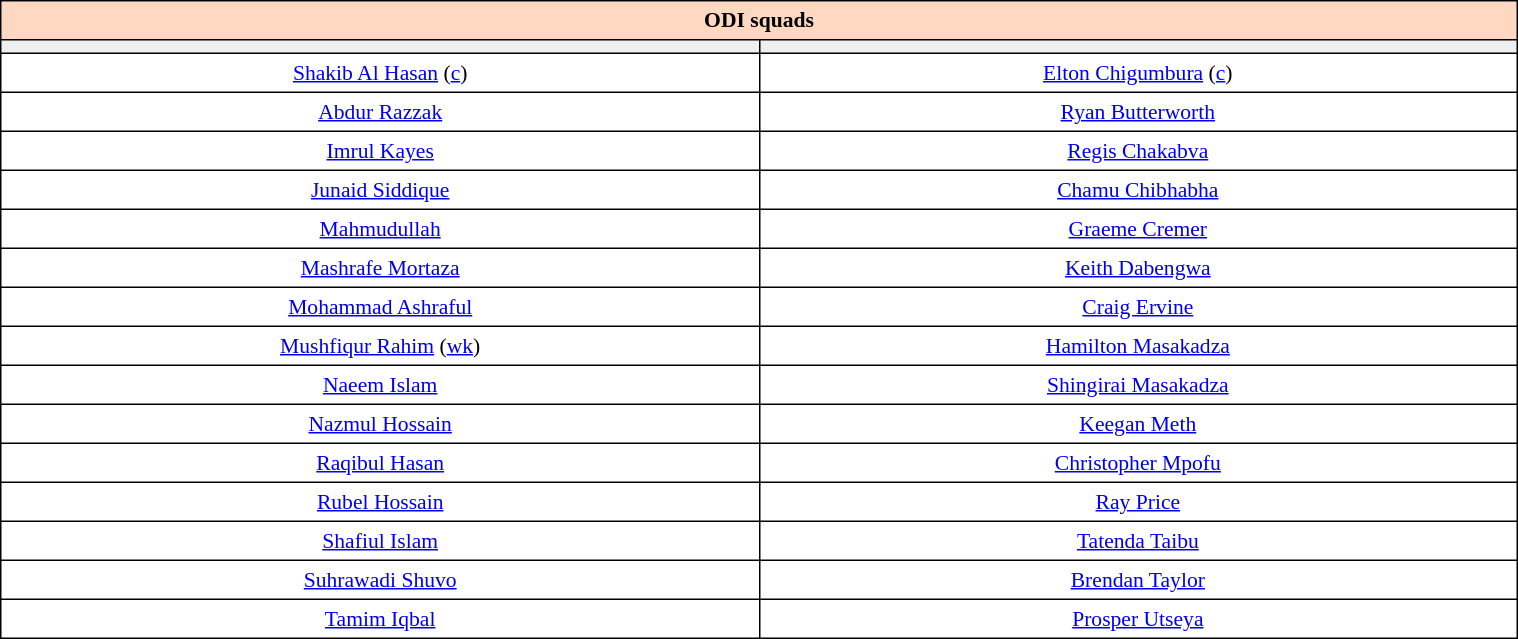<table name="squads" border="0" cellpadding="4" cellspacing="0" style="text-align:center; font-size:90%; border-collapse:collapse;width:80%;margin:auto;">
<tr>
<th style="background:#ffd8c1; border:1px solid #000;" colspan="2">ODI squads</th>
</tr>
<tr style="background:#efefef;">
<th style="border:1px solid #000; width:16%;"><strong></strong></th>
<th style="border:1px solid #000; width:16%;"><strong></strong></th>
</tr>
<tr>
<td style="border:1px solid #000;"><a href='#'>Shakib Al Hasan</a> (<a href='#'>c</a>)</td>
<td style="border:1px solid #000;"><a href='#'>Elton Chigumbura</a> (<a href='#'>c</a>)</td>
</tr>
<tr>
<td style="border:1px solid #000;"><a href='#'>Abdur Razzak</a></td>
<td style="border:1px solid #000;"><a href='#'>Ryan Butterworth</a></td>
</tr>
<tr>
<td style="border:1px solid #000;"><a href='#'>Imrul Kayes</a></td>
<td style="border:1px solid #000;"><a href='#'>Regis Chakabva</a></td>
</tr>
<tr>
<td style="border:1px solid #000;"><a href='#'>Junaid Siddique</a></td>
<td style="border:1px solid #000;"><a href='#'>Chamu Chibhabha</a></td>
</tr>
<tr>
<td style="border:1px solid #000;"><a href='#'>Mahmudullah</a></td>
<td style="border:1px solid #000;"><a href='#'>Graeme Cremer</a></td>
</tr>
<tr>
<td style="border:1px solid #000;"><a href='#'>Mashrafe Mortaza</a></td>
<td style="border:1px solid #000;"><a href='#'>Keith Dabengwa</a></td>
</tr>
<tr>
<td style="border:1px solid #000;"><a href='#'>Mohammad Ashraful</a></td>
<td style="border:1px solid #000;"><a href='#'>Craig Ervine</a></td>
</tr>
<tr>
<td style="border:1px solid #000;"><a href='#'>Mushfiqur Rahim</a> (<a href='#'>wk</a>)</td>
<td style="border:1px solid #000;"><a href='#'>Hamilton Masakadza</a></td>
</tr>
<tr>
<td style="border:1px solid #000;"><a href='#'>Naeem Islam</a></td>
<td style="border:1px solid #000;"><a href='#'>Shingirai Masakadza</a></td>
</tr>
<tr>
<td style="border:1px solid #000;"><a href='#'>Nazmul Hossain</a></td>
<td style="border:1px solid #000;"><a href='#'>Keegan Meth</a></td>
</tr>
<tr>
<td style="border:1px solid #000;"><a href='#'>Raqibul Hasan</a></td>
<td style="border:1px solid #000;"><a href='#'>Christopher Mpofu</a></td>
</tr>
<tr>
<td style="border:1px solid #000;"><a href='#'>Rubel Hossain</a></td>
<td style="border:1px solid #000;"><a href='#'>Ray Price</a></td>
</tr>
<tr>
<td style="border:1px solid #000;"><a href='#'>Shafiul Islam</a></td>
<td style="border:1px solid #000;"><a href='#'>Tatenda Taibu</a></td>
</tr>
<tr>
<td style="border:1px solid #000;"><a href='#'>Suhrawadi Shuvo</a></td>
<td style="border:1px solid #000;"><a href='#'>Brendan Taylor</a></td>
</tr>
<tr>
<td style="border:1px solid #000;"><a href='#'>Tamim Iqbal</a></td>
<td style="border:1px solid #000;"><a href='#'>Prosper Utseya</a></td>
</tr>
</table>
